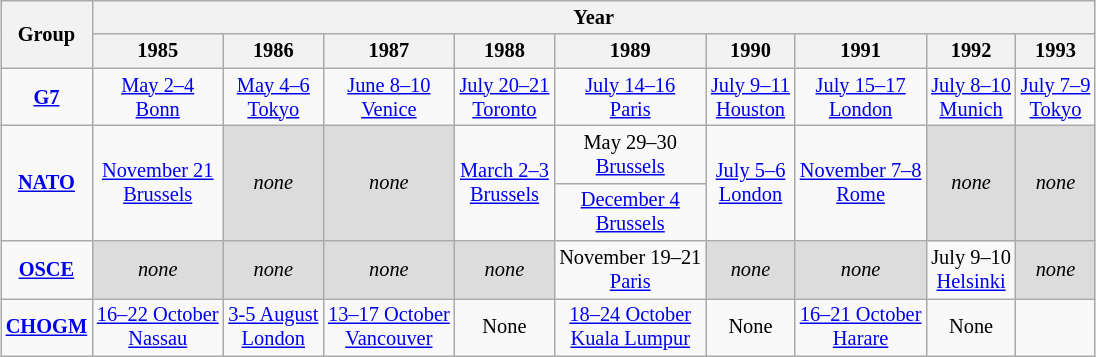<table class="wikitable" style="margin:1em auto; font-size:85%; text-align:center;">
<tr>
<th rowspan="2">Group</th>
<th colspan="9">Year</th>
</tr>
<tr>
<th>1985</th>
<th>1986</th>
<th>1987</th>
<th>1988</th>
<th>1989</th>
<th>1990</th>
<th>1991</th>
<th>1992</th>
<th>1993</th>
</tr>
<tr>
<td><strong><a href='#'>G7</a></strong></td>
<td><a href='#'>May 2–4</a><br> <a href='#'>Bonn</a></td>
<td><a href='#'>May 4–6</a><br> <a href='#'>Tokyo</a></td>
<td><a href='#'>June 8–10</a><br> <a href='#'>Venice</a></td>
<td><a href='#'>July 20–21</a><br> <a href='#'>Toronto</a></td>
<td><a href='#'>July 14–16</a><br> <a href='#'>Paris</a></td>
<td><a href='#'>July 9–11</a><br> <a href='#'>Houston</a></td>
<td><a href='#'>July 15–17</a><br> <a href='#'>London</a></td>
<td><a href='#'>July 8–10</a><br> <a href='#'>Munich</a></td>
<td><a href='#'>July 7–9</a><br> <a href='#'>Tokyo</a></td>
</tr>
<tr>
<td rowspan="2"><strong><a href='#'>NATO</a></strong></td>
<td rowspan="2"><a href='#'>November 21</a><br> <a href='#'>Brussels</a></td>
<td rowspan="2" style="background:#dcdcdc;"><em>none</em></td>
<td rowspan="2" style="background:#dcdcdc;"><em>none</em></td>
<td rowspan="2"><a href='#'>March 2–3</a><br> <a href='#'>Brussels</a></td>
<td>May 29–30<br> <a href='#'>Brussels</a></td>
<td rowspan="2"><a href='#'>July 5–6</a><br> <a href='#'>London</a></td>
<td rowspan="2"><a href='#'>November 7–8</a><br>  <a href='#'>Rome</a></td>
<td rowspan="2" style="background:#dcdcdc;"><em>none</em></td>
<td rowspan="2" style="background:#dcdcdc;"><em>none</em></td>
</tr>
<tr>
<td><a href='#'>December 4</a><br> <a href='#'>Brussels</a></td>
</tr>
<tr>
<td><strong><a href='#'>OSCE</a></strong></td>
<td style="background:#dcdcdc;"><em>none</em></td>
<td style="background:#dcdcdc;"><em>none</em></td>
<td style="background:#dcdcdc;"><em>none</em></td>
<td style="background:#dcdcdc;"><em>none</em></td>
<td>November 19–21<br> <a href='#'>Paris</a></td>
<td style="background:#dcdcdc;"><em>none</em></td>
<td style="background:#dcdcdc;"><em>none</em></td>
<td>July 9–10<br> <a href='#'>Helsinki</a></td>
<td style="background:#dcdcdc;"><em>none</em></td>
</tr>
<tr>
<td><strong><a href='#'>CHOGM</a></strong></td>
<td><a href='#'>16–22 October</a><br> <a href='#'>Nassau</a></td>
<td><a href='#'>3-5 August</a><br> <a href='#'>London</a></td>
<td><a href='#'>13–17 October</a><br> <a href='#'>Vancouver</a></td>
<td>None</td>
<td><a href='#'>18–24 October</a><br> <a href='#'>Kuala Lumpur</a></td>
<td>None</td>
<td><a href='#'>16–21 October</a><br> <a href='#'>Harare</a></td>
<td>None</td>
<td></td>
</tr>
</table>
